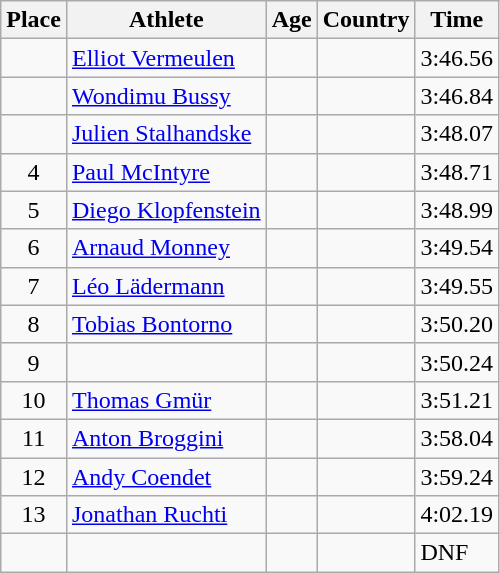<table class="wikitable mw-datatable sortable">
<tr>
<th>Place</th>
<th>Athlete</th>
<th>Age</th>
<th>Country</th>
<th>Time</th>
</tr>
<tr>
<td align=center></td>
<td><a href='#'>Elliot Vermeulen</a></td>
<td></td>
<td></td>
<td>3:46.56</td>
</tr>
<tr>
<td align=center></td>
<td><a href='#'>Wondimu Bussy</a></td>
<td></td>
<td></td>
<td>3:46.84</td>
</tr>
<tr>
<td align=center></td>
<td><a href='#'>Julien Stalhandske</a></td>
<td></td>
<td></td>
<td>3:48.07</td>
</tr>
<tr>
<td align=center>4</td>
<td><a href='#'>Paul McIntyre</a></td>
<td></td>
<td></td>
<td>3:48.71</td>
</tr>
<tr>
<td align=center>5</td>
<td><a href='#'>Diego Klopfenstein</a></td>
<td></td>
<td></td>
<td>3:48.99</td>
</tr>
<tr>
<td align=center>6</td>
<td><a href='#'>Arnaud Monney</a></td>
<td></td>
<td></td>
<td>3:49.54</td>
</tr>
<tr>
<td align=center>7</td>
<td><a href='#'>Léo Lädermann</a></td>
<td></td>
<td></td>
<td>3:49.55</td>
</tr>
<tr>
<td align=center>8</td>
<td><a href='#'>Tobias Bontorno</a></td>
<td></td>
<td></td>
<td>3:50.20</td>
</tr>
<tr>
<td align=center>9</td>
<td></td>
<td></td>
<td></td>
<td>3:50.24</td>
</tr>
<tr>
<td align=center>10</td>
<td><a href='#'>Thomas Gmür</a></td>
<td></td>
<td></td>
<td>3:51.21</td>
</tr>
<tr>
<td align=center>11</td>
<td><a href='#'>Anton Broggini</a></td>
<td></td>
<td></td>
<td>3:58.04</td>
</tr>
<tr>
<td align=center>12</td>
<td><a href='#'>Andy Coendet</a></td>
<td></td>
<td></td>
<td>3:59.24</td>
</tr>
<tr>
<td align=center>13</td>
<td><a href='#'>Jonathan Ruchti</a></td>
<td></td>
<td></td>
<td>4:02.19</td>
</tr>
<tr>
<td align=center></td>
<td></td>
<td></td>
<td></td>
<td>DNF</td>
</tr>
</table>
